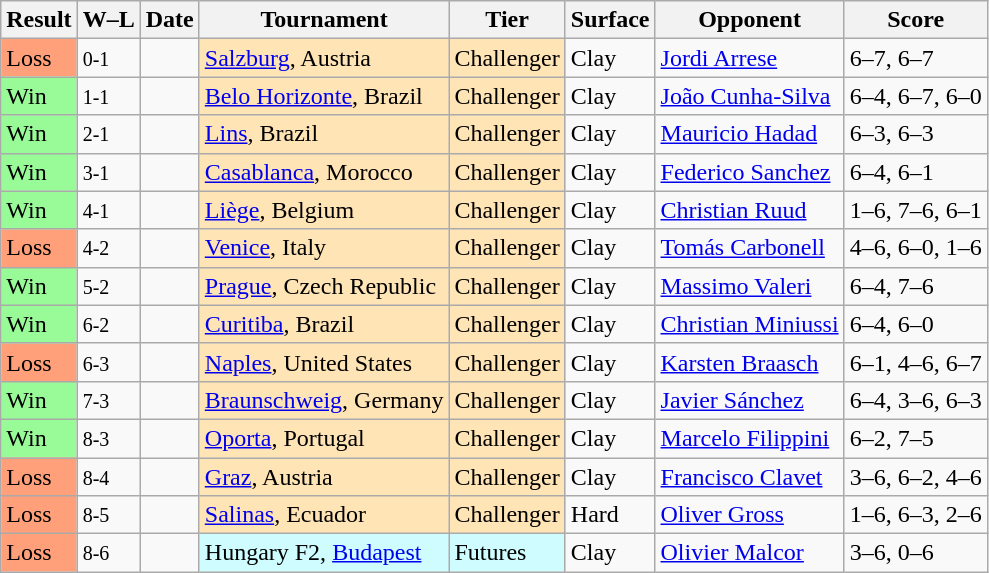<table class="sortable wikitable">
<tr>
<th>Result</th>
<th class="unsortable">W–L</th>
<th>Date</th>
<th>Tournament</th>
<th>Tier</th>
<th>Surface</th>
<th>Opponent</th>
<th class="unsortable">Score</th>
</tr>
<tr>
<td style="background:#ffa07a;">Loss</td>
<td><small>0-1</small></td>
<td></td>
<td style="background:moccasin;"><a href='#'>Salzburg</a>, Austria</td>
<td style="background:moccasin;">Challenger</td>
<td>Clay</td>
<td> <a href='#'>Jordi Arrese</a></td>
<td>6–7, 6–7</td>
</tr>
<tr>
<td style="background:#98fb98;">Win</td>
<td><small>1-1</small></td>
<td></td>
<td style="background:moccasin;"><a href='#'>Belo Horizonte</a>, Brazil</td>
<td style="background:moccasin;">Challenger</td>
<td>Clay</td>
<td> <a href='#'>João Cunha-Silva</a></td>
<td>6–4, 6–7, 6–0</td>
</tr>
<tr>
<td style="background:#98fb98;">Win</td>
<td><small>2-1</small></td>
<td></td>
<td style="background:moccasin;"><a href='#'>Lins</a>, Brazil</td>
<td style="background:moccasin;">Challenger</td>
<td>Clay</td>
<td> <a href='#'>Mauricio Hadad</a></td>
<td>6–3, 6–3</td>
</tr>
<tr>
<td style="background:#98fb98;">Win</td>
<td><small>3-1</small></td>
<td></td>
<td style="background:moccasin;"><a href='#'>Casablanca</a>, Morocco</td>
<td style="background:moccasin;">Challenger</td>
<td>Clay</td>
<td> <a href='#'>Federico Sanchez</a></td>
<td>6–4, 6–1</td>
</tr>
<tr>
<td style="background:#98fb98;">Win</td>
<td><small>4-1</small></td>
<td></td>
<td style="background:moccasin;"><a href='#'>Liège</a>, Belgium</td>
<td style="background:moccasin;">Challenger</td>
<td>Clay</td>
<td> <a href='#'>Christian Ruud</a></td>
<td>1–6, 7–6, 6–1</td>
</tr>
<tr>
<td style="background:#ffa07a;">Loss</td>
<td><small>4-2</small></td>
<td></td>
<td style="background:moccasin;"><a href='#'>Venice</a>, Italy</td>
<td style="background:moccasin;">Challenger</td>
<td>Clay</td>
<td> <a href='#'>Tomás Carbonell</a></td>
<td>4–6, 6–0, 1–6</td>
</tr>
<tr>
<td style="background:#98fb98;">Win</td>
<td><small>5-2</small></td>
<td></td>
<td style="background:moccasin;"><a href='#'>Prague</a>, Czech Republic</td>
<td style="background:moccasin;">Challenger</td>
<td>Clay</td>
<td> <a href='#'>Massimo Valeri</a></td>
<td>6–4, 7–6</td>
</tr>
<tr>
<td style="background:#98fb98;">Win</td>
<td><small>6-2</small></td>
<td></td>
<td style="background:moccasin;"><a href='#'>Curitiba</a>, Brazil</td>
<td style="background:moccasin;">Challenger</td>
<td>Clay</td>
<td> <a href='#'>Christian Miniussi</a></td>
<td>6–4, 6–0</td>
</tr>
<tr>
<td style="background:#ffa07a;">Loss</td>
<td><small>6-3</small></td>
<td></td>
<td style="background:moccasin;"><a href='#'>Naples</a>, United States</td>
<td style="background:moccasin;">Challenger</td>
<td>Clay</td>
<td> <a href='#'>Karsten Braasch</a></td>
<td>6–1, 4–6, 6–7</td>
</tr>
<tr>
<td style="background:#98fb98;">Win</td>
<td><small>7-3</small></td>
<td></td>
<td style="background:moccasin;"><a href='#'>Braunschweig</a>, Germany</td>
<td style="background:moccasin;">Challenger</td>
<td>Clay</td>
<td> <a href='#'>Javier Sánchez</a></td>
<td>6–4, 3–6, 6–3</td>
</tr>
<tr>
<td style="background:#98fb98;">Win</td>
<td><small>8-3</small></td>
<td></td>
<td style="background:moccasin;"><a href='#'>Oporta</a>, Portugal</td>
<td style="background:moccasin;">Challenger</td>
<td>Clay</td>
<td> <a href='#'>Marcelo Filippini</a></td>
<td>6–2, 7–5</td>
</tr>
<tr>
<td style="background:#ffa07a;">Loss</td>
<td><small>8-4</small></td>
<td></td>
<td style="background:moccasin;"><a href='#'>Graz</a>, Austria</td>
<td style="background:moccasin;">Challenger</td>
<td>Clay</td>
<td> <a href='#'>Francisco Clavet</a></td>
<td>3–6, 6–2, 4–6</td>
</tr>
<tr>
<td style="background:#ffa07a;">Loss</td>
<td><small>8-5</small></td>
<td></td>
<td style="background:moccasin;"><a href='#'>Salinas</a>, Ecuador</td>
<td style="background:moccasin;">Challenger</td>
<td>Hard</td>
<td> <a href='#'>Oliver Gross</a></td>
<td>1–6, 6–3, 2–6</td>
</tr>
<tr>
<td style="background:#ffa07a;">Loss</td>
<td><small>8-6</small></td>
<td></td>
<td style="background:#cffcff;">Hungary F2, <a href='#'>Budapest</a></td>
<td style="background:#cffcff;">Futures</td>
<td>Clay</td>
<td> <a href='#'>Olivier Malcor</a></td>
<td>3–6, 0–6</td>
</tr>
</table>
